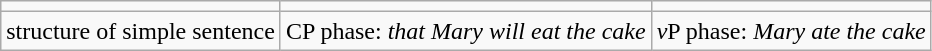<table class="wikitable">
<tr>
<td></td>
<td></td>
<td></td>
</tr>
<tr>
<td>structure of simple sentence</td>
<td>CP phase: <em>that Mary will eat the cake</em></td>
<td><em>v</em>P phase: <em>Mary ate the cake</em></td>
</tr>
</table>
